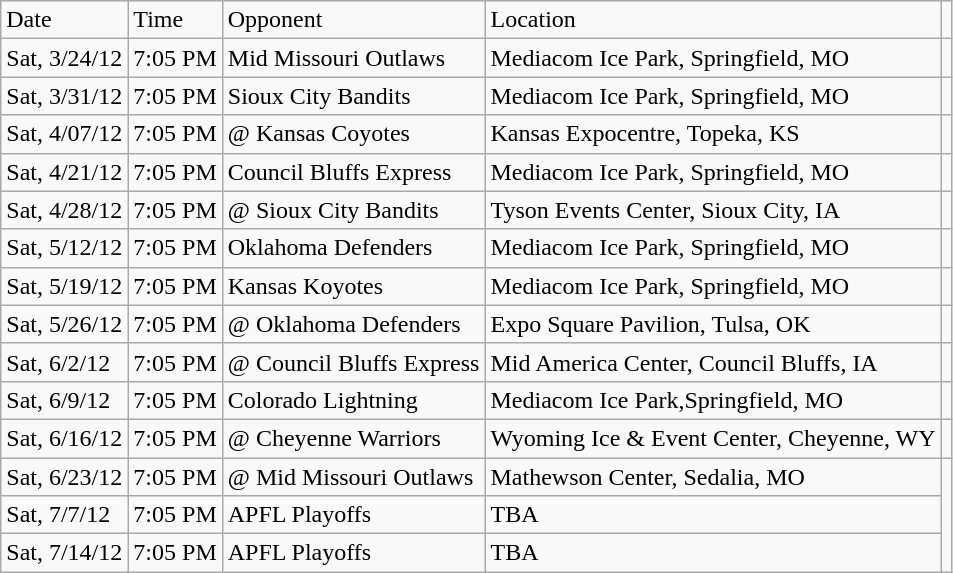<table class="wikitable">
<tr>
<td>Date</td>
<td>Time</td>
<td>Opponent</td>
<td>Location</td>
</tr>
<tr>
<td>Sat, 3/24/12</td>
<td>7:05 PM</td>
<td>Mid Missouri Outlaws</td>
<td>Mediacom Ice Park, Springfield, MO</td>
<td></td>
</tr>
<tr>
<td>Sat, 3/31/12</td>
<td>7:05 PM</td>
<td>Sioux City Bandits</td>
<td>Mediacom Ice Park, Springfield, MO</td>
<td></td>
</tr>
<tr>
<td>Sat, 4/07/12</td>
<td>7:05 PM</td>
<td>@ Kansas Coyotes</td>
<td>Kansas Expocentre, Topeka, KS</td>
<td></td>
</tr>
<tr>
<td>Sat, 4/21/12</td>
<td>7:05 PM</td>
<td>Council Bluffs Express</td>
<td>Mediacom Ice Park, Springfield, MO</td>
<td></td>
</tr>
<tr>
<td>Sat, 4/28/12</td>
<td>7:05 PM</td>
<td>@ Sioux City Bandits</td>
<td>Tyson Events Center, Sioux City, IA</td>
<td></td>
</tr>
<tr>
<td>Sat, 5/12/12</td>
<td>7:05 PM</td>
<td>Oklahoma Defenders</td>
<td>Mediacom Ice Park, Springfield, MO</td>
<td></td>
</tr>
<tr>
<td>Sat, 5/19/12</td>
<td>7:05 PM</td>
<td>Kansas Koyotes</td>
<td>Mediacom Ice Park, Springfield, MO</td>
<td></td>
</tr>
<tr>
<td>Sat, 5/26/12</td>
<td>7:05 PM</td>
<td>@ Oklahoma Defenders</td>
<td>Expo Square Pavilion, Tulsa, OK</td>
<td></td>
</tr>
<tr>
<td>Sat, 6/2/12</td>
<td>7:05 PM</td>
<td>@ Council Bluffs Express</td>
<td>Mid America Center, Council Bluffs, IA</td>
<td></td>
</tr>
<tr>
<td>Sat, 6/9/12</td>
<td>7:05 PM</td>
<td>Colorado Lightning</td>
<td>Mediacom Ice Park,Springfield, MO</td>
<td></td>
</tr>
<tr>
<td>Sat, 6/16/12</td>
<td>7:05 PM</td>
<td>@ Cheyenne Warriors</td>
<td>Wyoming Ice & Event Center, Cheyenne, WY</td>
<td></td>
</tr>
<tr>
<td>Sat, 6/23/12</td>
<td>7:05 PM</td>
<td>@ Mid Missouri Outlaws</td>
<td>Mathewson Center, Sedalia, MO</td>
</tr>
<tr>
<td>Sat, 7/7/12</td>
<td>7:05 PM</td>
<td>APFL Playoffs</td>
<td>TBA</td>
</tr>
<tr>
<td>Sat, 7/14/12</td>
<td>7:05 PM</td>
<td>APFL Playoffs</td>
<td>TBA</td>
</tr>
</table>
